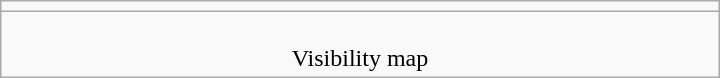<table class=wikitable width=480>
<tr>
<td> </td>
</tr>
<tr align=center>
<td><br>Visibility map</td>
</tr>
</table>
